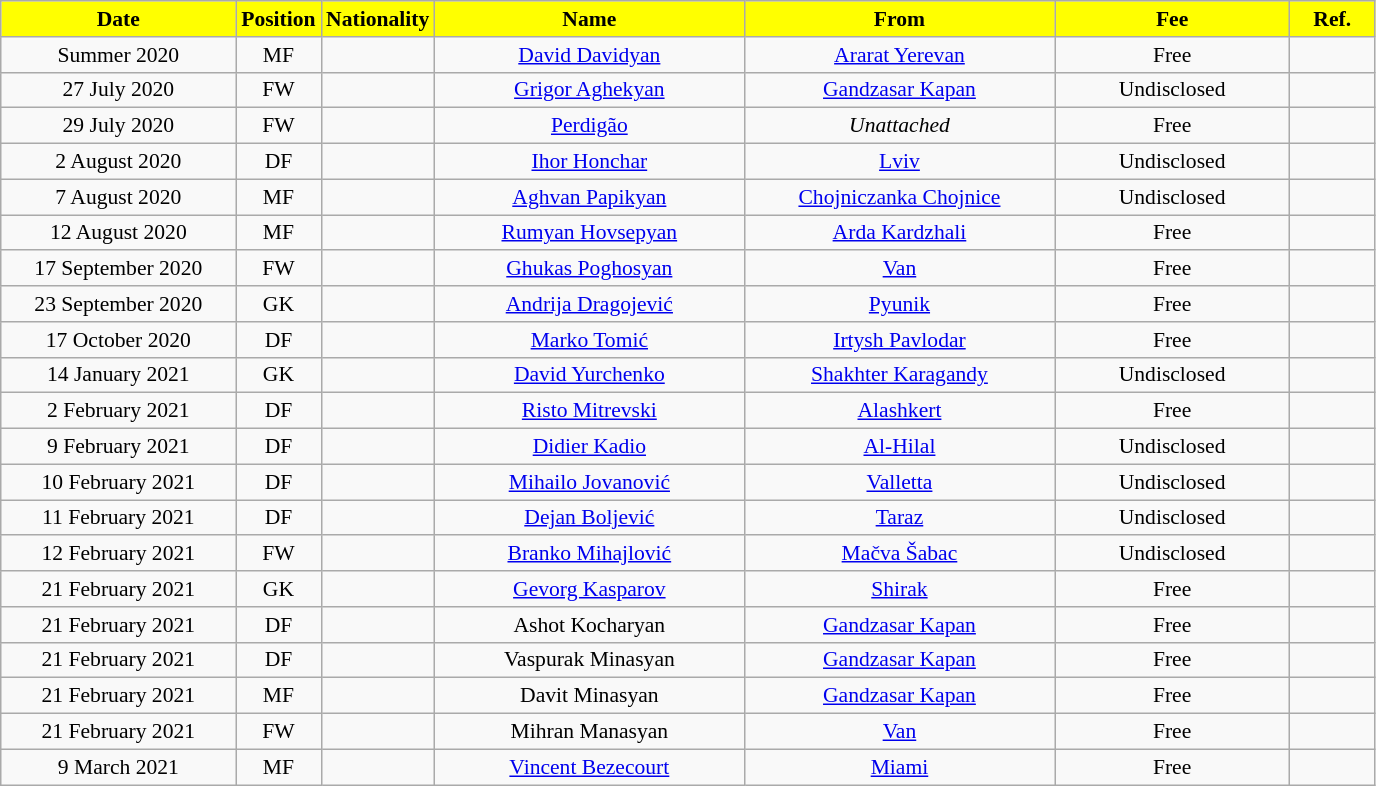<table class="wikitable"  style="text-align:center; font-size:90%; ">
<tr>
<th style="background:yellow; color:#000000; width:150px;">Date</th>
<th style="background:yellow; color:#000000; width:50px;">Position</th>
<th style="background:yellow; color:#000000; width:50px;">Nationality</th>
<th style="background:yellow; color:#000000; width:200px;">Name</th>
<th style="background:yellow; color:#000000; width:200px;">From</th>
<th style="background:yellow; color:#000000; width:150px;">Fee</th>
<th style="background:yellow; color:#000000; width:50px;">Ref.</th>
</tr>
<tr>
<td>Summer 2020</td>
<td>MF</td>
<td></td>
<td><a href='#'>David Davidyan</a></td>
<td><a href='#'>Ararat Yerevan</a></td>
<td>Free</td>
<td></td>
</tr>
<tr>
<td>27 July 2020</td>
<td>FW</td>
<td></td>
<td><a href='#'>Grigor Aghekyan</a></td>
<td><a href='#'>Gandzasar Kapan</a></td>
<td>Undisclosed</td>
<td></td>
</tr>
<tr>
<td>29 July 2020</td>
<td>FW</td>
<td></td>
<td><a href='#'>Perdigão</a></td>
<td><em>Unattached</em></td>
<td>Free</td>
<td></td>
</tr>
<tr>
<td>2 August 2020</td>
<td>DF</td>
<td></td>
<td><a href='#'>Ihor Honchar</a></td>
<td><a href='#'>Lviv</a></td>
<td>Undisclosed</td>
<td></td>
</tr>
<tr>
<td>7 August 2020</td>
<td>MF</td>
<td></td>
<td><a href='#'>Aghvan Papikyan</a></td>
<td><a href='#'>Chojniczanka Chojnice</a></td>
<td>Undisclosed</td>
<td></td>
</tr>
<tr>
<td>12 August 2020</td>
<td>MF</td>
<td></td>
<td><a href='#'>Rumyan Hovsepyan</a></td>
<td><a href='#'>Arda Kardzhali</a></td>
<td>Free</td>
<td></td>
</tr>
<tr>
<td>17 September 2020</td>
<td>FW</td>
<td></td>
<td><a href='#'>Ghukas Poghosyan</a></td>
<td><a href='#'>Van</a></td>
<td>Free</td>
<td></td>
</tr>
<tr>
<td>23 September 2020</td>
<td>GK</td>
<td></td>
<td><a href='#'>Andrija Dragojević</a></td>
<td><a href='#'>Pyunik</a></td>
<td>Free</td>
<td></td>
</tr>
<tr>
<td>17 October 2020</td>
<td>DF</td>
<td></td>
<td><a href='#'>Marko Tomić</a></td>
<td><a href='#'>Irtysh Pavlodar</a></td>
<td>Free</td>
<td></td>
</tr>
<tr>
<td>14 January 2021</td>
<td>GK</td>
<td></td>
<td><a href='#'>David Yurchenko</a></td>
<td><a href='#'>Shakhter Karagandy</a></td>
<td>Undisclosed</td>
<td></td>
</tr>
<tr>
<td>2 February 2021</td>
<td>DF</td>
<td></td>
<td><a href='#'>Risto Mitrevski</a></td>
<td><a href='#'>Alashkert</a></td>
<td>Free</td>
<td></td>
</tr>
<tr>
<td>9 February 2021</td>
<td>DF</td>
<td></td>
<td><a href='#'>Didier Kadio</a></td>
<td><a href='#'>Al-Hilal</a></td>
<td>Undisclosed</td>
<td></td>
</tr>
<tr>
<td>10 February 2021</td>
<td>DF</td>
<td></td>
<td><a href='#'>Mihailo Jovanović</a></td>
<td><a href='#'>Valletta</a></td>
<td>Undisclosed</td>
<td></td>
</tr>
<tr>
<td>11 February 2021</td>
<td>DF</td>
<td></td>
<td><a href='#'>Dejan Boljević</a></td>
<td><a href='#'>Taraz</a></td>
<td>Undisclosed</td>
<td></td>
</tr>
<tr>
<td>12 February 2021</td>
<td>FW</td>
<td></td>
<td><a href='#'>Branko Mihajlović</a></td>
<td><a href='#'>Mačva Šabac</a></td>
<td>Undisclosed</td>
<td></td>
</tr>
<tr>
<td>21 February 2021</td>
<td>GK</td>
<td></td>
<td><a href='#'>Gevorg Kasparov</a></td>
<td><a href='#'>Shirak</a></td>
<td>Free</td>
<td></td>
</tr>
<tr>
<td>21 February 2021</td>
<td>DF</td>
<td></td>
<td>Ashot Kocharyan</td>
<td><a href='#'>Gandzasar Kapan</a></td>
<td>Free</td>
<td></td>
</tr>
<tr>
<td>21 February 2021</td>
<td>DF</td>
<td></td>
<td>Vaspurak Minasyan</td>
<td><a href='#'>Gandzasar Kapan</a></td>
<td>Free</td>
<td></td>
</tr>
<tr>
<td>21 February 2021</td>
<td>MF</td>
<td></td>
<td>Davit Minasyan</td>
<td><a href='#'>Gandzasar Kapan</a></td>
<td>Free</td>
<td></td>
</tr>
<tr>
<td>21 February 2021</td>
<td>FW</td>
<td></td>
<td>Mihran Manasyan</td>
<td><a href='#'>Van</a></td>
<td>Free</td>
<td></td>
</tr>
<tr>
<td>9 March 2021</td>
<td>MF</td>
<td></td>
<td><a href='#'>Vincent Bezecourt</a></td>
<td><a href='#'>Miami</a></td>
<td>Free</td>
<td></td>
</tr>
</table>
